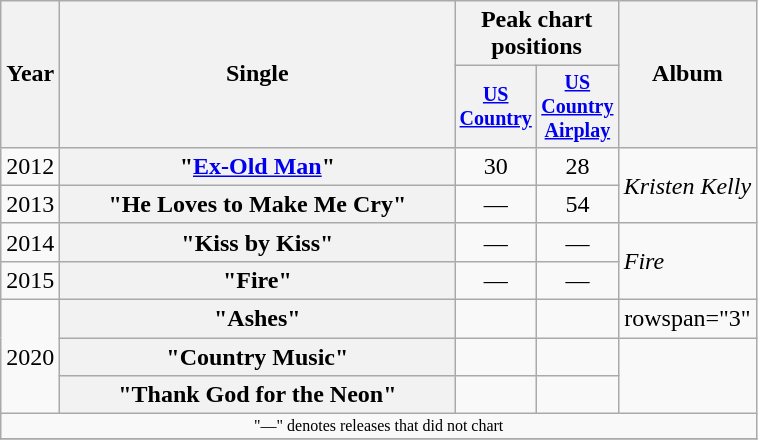<table class="wikitable plainrowheaders" style="text-align:center;">
<tr>
<th rowspan="2">Year</th>
<th rowspan="2" style="width:16em;">Single</th>
<th colspan="2">Peak chart<br>positions</th>
<th rowspan="2">Album</th>
</tr>
<tr style="font-size:smaller;">
<th style="width:45px;"><a href='#'>US Country</a><br></th>
<th style="width:45px;"><a href='#'>US Country Airplay</a><br></th>
</tr>
<tr>
<td>2012</td>
<th scope="row">"<a href='#'>Ex-Old Man</a>"</th>
<td>30</td>
<td>28</td>
<td style="text-align:left;" rowspan="2"><em>Kristen Kelly</em></td>
</tr>
<tr>
<td>2013</td>
<th scope="row">"He Loves to Make Me Cry"</th>
<td>—</td>
<td>54</td>
</tr>
<tr>
<td>2014</td>
<th scope="row">"Kiss by Kiss"</th>
<td>—</td>
<td>—</td>
<td style="text-align:left;" rowspan="2"><em>Fire</em></td>
</tr>
<tr>
<td>2015</td>
<th scope="row">"Fire"</th>
<td>—</td>
<td>—</td>
</tr>
<tr>
<td rowspan="3">2020</td>
<th scope="row">"Ashes"</th>
<td></td>
<td></td>
<td>rowspan="3" </td>
</tr>
<tr>
<th scope="row">"Country Music"<br></th>
<td></td>
<td></td>
</tr>
<tr>
<th scope="row">"Thank God for the Neon"</th>
<td></td>
<td></td>
</tr>
<tr>
<td colspan="5" style="font-size:8pt">"—" denotes releases that did not chart</td>
</tr>
<tr>
</tr>
</table>
